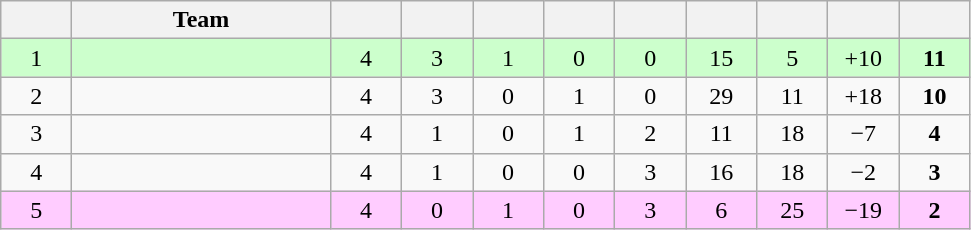<table class="wikitable" style="text-align:center;">
<tr>
<th width=40></th>
<th width=165>Team</th>
<th width=40></th>
<th width=40></th>
<th width=40></th>
<th width=40></th>
<th width=40></th>
<th width=40></th>
<th width=40></th>
<th width=40></th>
<th width=40></th>
</tr>
<tr style="background:#cfc;">
<td>1</td>
<td align=left></td>
<td>4</td>
<td>3</td>
<td>1</td>
<td>0</td>
<td>0</td>
<td>15</td>
<td>5</td>
<td>+10</td>
<td><strong>11</strong></td>
</tr>
<tr>
<td>2</td>
<td align=left></td>
<td>4</td>
<td>3</td>
<td>0</td>
<td>1</td>
<td>0</td>
<td>29</td>
<td>11</td>
<td>+18</td>
<td><strong>10</strong></td>
</tr>
<tr>
<td>3</td>
<td align=left></td>
<td>4</td>
<td>1</td>
<td>0</td>
<td>1</td>
<td>2</td>
<td>11</td>
<td>18</td>
<td>−7</td>
<td><strong>4</strong></td>
</tr>
<tr>
<td>4</td>
<td align=left></td>
<td>4</td>
<td>1</td>
<td>0</td>
<td>0</td>
<td>3</td>
<td>16</td>
<td>18</td>
<td>−2</td>
<td><strong>3</strong></td>
</tr>
<tr style="background:#fcf;">
<td>5</td>
<td align=left></td>
<td>4</td>
<td>0</td>
<td>1</td>
<td>0</td>
<td>3</td>
<td>6</td>
<td>25</td>
<td>−19</td>
<td><strong>2</strong></td>
</tr>
</table>
